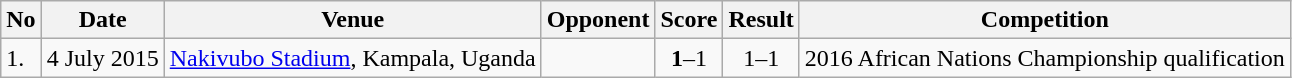<table class="wikitable">
<tr>
<th>No</th>
<th>Date</th>
<th>Venue</th>
<th>Opponent</th>
<th>Score</th>
<th>Result</th>
<th>Competition</th>
</tr>
<tr>
<td>1.</td>
<td>4 July 2015</td>
<td><a href='#'>Nakivubo Stadium</a>, Kampala, Uganda</td>
<td></td>
<td align=center><strong>1</strong>–1</td>
<td align=center>1–1</td>
<td>2016 African Nations Championship qualification</td>
</tr>
</table>
